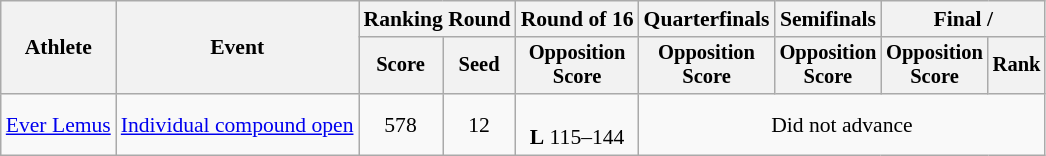<table class=wikitable style=font-size:90%;text-align:center>
<tr>
<th rowspan=2>Athlete</th>
<th rowspan=2>Event</th>
<th colspan=2>Ranking Round</th>
<th>Round of 16</th>
<th>Quarterfinals</th>
<th>Semifinals</th>
<th colspan=2>Final / </th>
</tr>
<tr style=font-size:95%>
<th>Score</th>
<th>Seed</th>
<th>Opposition<br>Score</th>
<th>Opposition<br>Score</th>
<th>Opposition<br>Score</th>
<th>Opposition<br>Score</th>
<th>Rank</th>
</tr>
<tr>
<td align=left><a href='#'>Ever Lemus</a></td>
<td align=left><a href='#'>Individual compound open</a></td>
<td>578</td>
<td>12</td>
<td><br><strong>L</strong> 115–144</td>
<td colspan=4>Did not advance</td>
</tr>
</table>
